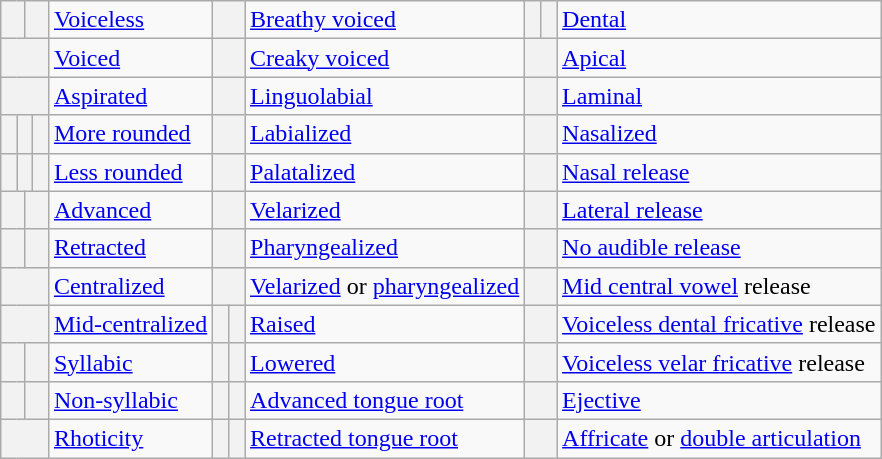<table class="wikitable">
<tr>
<th colspan="3" style="font-weight: normal; font-size: x-large;"></th>
<th colspan="3" style="font-weight: normal; font-size: x-large;"></th>
<td><a href='#'>Voiceless</a></td>
<th colspan="6" style="font-weight: normal; font-size: x-large;"></th>
<td><a href='#'>Breathy voiced</a></td>
<th colspan="3" style="font-weight: normal; font-size: x-large;"></th>
<th colspan="3" style="font-weight: normal; font-size: x-large;"></th>
<td><a href='#'>Dental</a></td>
</tr>
<tr>
<th colspan="6" style="font-weight: normal; font-size: x-large;"></th>
<td><a href='#'>Voiced</a></td>
<th colspan="6" style="font-weight: normal; font-size: x-large;"></th>
<td><a href='#'>Creaky voiced</a></td>
<th colspan="6" style="font-weight: normal; font-size: x-large;"></th>
<td><a href='#'>Apical</a></td>
</tr>
<tr>
<th colspan="6" style="font-weight: normal; font-size: x-large;"></th>
<td><a href='#'>Aspirated</a></td>
<th colspan="6" style="font-weight: normal; font-size: x-large;"></th>
<td><a href='#'>Linguolabial</a></td>
<th colspan="6" style="font-weight: normal; font-size: x-large;"></th>
<td><a href='#'>Laminal</a></td>
</tr>
<tr>
<th colspan="2" style="font-weight: normal; font-size: x-large;"></th>
<th colspan="2" style="font-weight: normal; font-size: x-large;"></th>
<th colspan="2" style="font-weight: normal; font-size: x-large;"></th>
<td><a href='#'>More rounded</a></td>
<th colspan="6" style="font-weight: normal; font-size: x-large;"></th>
<td><a href='#'>Labialized</a></td>
<th colspan="6" style="font-weight: normal; font-size: x-large;"></th>
<td><a href='#'>Nasalized</a></td>
</tr>
<tr>
<th colspan="2" style="font-weight: normal; font-size: x-large;"></th>
<th colspan="2" style="font-weight: normal; font-size: x-large;"></th>
<th colspan="2" style="font-weight: normal; font-size: x-large;"></th>
<td><a href='#'>Less rounded</a></td>
<th colspan="6" style="font-weight: normal; font-size: x-large;"></th>
<td><a href='#'>Palatalized</a></td>
<th colspan="6" style="font-weight: normal; font-size: x-large;"></th>
<td><a href='#'>Nasal release</a></td>
</tr>
<tr>
<th colspan="3" style="font-weight: normal; font-size: x-large;"></th>
<th colspan="3" style="font-weight: normal; font-size: x-large;"></th>
<td><a href='#'>Advanced</a></td>
<th colspan="6" style="font-weight: normal; font-size: x-large;"></th>
<td><a href='#'>Velarized</a></td>
<th colspan="6" style="font-weight: normal; font-size: x-large;"></th>
<td><a href='#'>Lateral release</a></td>
</tr>
<tr>
<th colspan="3" style="font-weight: normal; font-size: x-large;"></th>
<th colspan="3" style="font-weight: normal; font-size: x-large;"></th>
<td><a href='#'>Retracted</a></td>
<th colspan="6" style="font-weight: normal; font-size: x-large;"></th>
<td><a href='#'>Pharyngealized</a></td>
<th colspan="6" style="font-weight: normal; font-size: x-large;"></th>
<td><a href='#'>No audible release</a></td>
</tr>
<tr>
<th colspan="6" style="font-weight: normal; font-size: x-large;"></th>
<td><a href='#'>Centralized</a></td>
<th colspan="6" style="font-weight: normal; font-size: x-large;"></th>
<td><a href='#'>Velarized</a> or <a href='#'>pharyngealized</a></td>
<th colspan="6" style="font-weight: normal; font-size: x-large;"></th>
<td><a href='#'>Mid central vowel</a> release</td>
</tr>
<tr>
<th colspan="6" style="font-weight: normal; font-size: x-large;"></th>
<td><a href='#'>Mid-centralized</a></td>
<th colspan="3" style="font-weight: normal; font-size: x-large;"></th>
<th colspan="3" style="font-weight: normal; font-size: x-large;"></th>
<td><a href='#'>Raised</a></td>
<th colspan="6" style="font-weight: normal; font-size: x-large;"></th>
<td><a href='#'>Voiceless dental fricative</a> release</td>
</tr>
<tr>
<th colspan="3" style="font-weight: normal; font-size: x-large;"></th>
<th colspan="3" style="font-weight: normal; font-size: x-large;"></th>
<td><a href='#'>Syllabic</a></td>
<th colspan="3" style="font-weight: normal; font-size: x-large;"></th>
<th colspan="3" style="font-weight: normal; font-size: x-large;"></th>
<td><a href='#'>Lowered</a></td>
<th colspan="6" style="font-weight: normal; font-size: x-large;"></th>
<td><a href='#'>Voiceless velar fricative</a> release</td>
</tr>
<tr>
<th colspan="3" style="font-weight: normal; font-size: x-large;"></th>
<th colspan="3" style="font-weight: normal; font-size: x-large;"></th>
<td><a href='#'>Non-syllabic</a></td>
<th colspan="3" style="font-weight: normal; font-size: x-large;"></th>
<th colspan="3" style="font-weight: normal; font-size: x-large;"></th>
<td><a href='#'>Advanced tongue root</a></td>
<th colspan="6" style="font-weight: normal; font-size: x-large;"></th>
<td><a href='#'>Ejective</a></td>
</tr>
<tr>
<th colspan="6" style="font-weight: normal; font-size: x-large;"></th>
<td><a href='#'>Rhoticity</a></td>
<th colspan="3" style="font-weight: normal; font-size: x-large;"></th>
<th colspan="3" style="font-weight: normal; font-size: x-large;"></th>
<td><a href='#'>Retracted tongue root</a></td>
<th colspan="6" style="font-weight: normal; font-size: x-large;"></th>
<td><a href='#'>Affricate</a> or <a href='#'>double articulation</a></td>
</tr>
</table>
